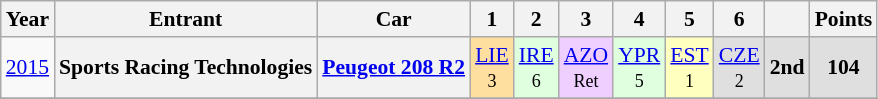<table class="wikitable" border="1" style="text-align:center; font-size:90%;">
<tr>
<th>Year</th>
<th>Entrant</th>
<th>Car</th>
<th>1</th>
<th>2</th>
<th>3</th>
<th>4</th>
<th>5</th>
<th>6</th>
<th></th>
<th>Points</th>
</tr>
<tr>
<td><a href='#'>2015</a></td>
<th>Sports Racing Technologies</th>
<th><a href='#'>Peugeot 208 R2</a></th>
<td style="background:#FFDF9F;"><a href='#'>LIE</a><br><small>3</small></td>
<td style="background:#DFFFDF;"><a href='#'>IRE</a><br><small>6</small></td>
<td style="background:#EFCFFF;"><a href='#'>AZO</a><br><small>Ret</small></td>
<td style="background:#DFFFDF;"><a href='#'>YPR</a><br><small>5</small></td>
<td style="background:#FFFFBF;"><a href='#'>EST</a><br><small>1</small></td>
<td style="background:#DFDFDF;"><a href='#'>CZE</a><br><small>2</small></td>
<td style="background:#DFDFDF;"><strong>2nd</strong></td>
<td style="background:#DFDFDF;"><strong>104</strong></td>
</tr>
<tr>
</tr>
</table>
